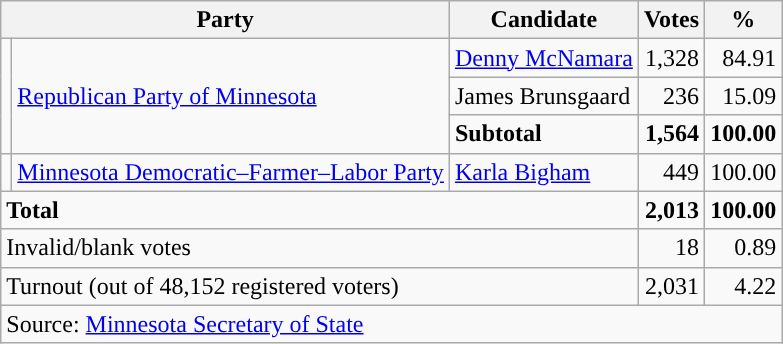<table class="wikitable">
<tr>
<th colspan="2">Party</th>
<th>Candidate</th>
<th>Votes</th>
<th>%</th>
</tr>
<tr>
<td rowspan="3" style="background-color:"></td>
<td rowspan="3"><a href='#'>Republican Party of Minnesota</a></td>
<td><a href='#'>Denny McNamara</a></td>
<td align="right">1,328</td>
<td align="right">84.91</td>
</tr>
<tr>
<td>James Brunsgaard</td>
<td align="right">236</td>
<td align="right">15.09</td>
</tr>
<tr>
<td><strong>Subtotal</strong></td>
<td align="right"><strong>1,564</strong></td>
<td align="right"><strong>100.00</strong></td>
</tr>
<tr>
<td style="background-color:"></td>
<td><a href='#'>Minnesota Democratic–Farmer–Labor Party</a></td>
<td><a href='#'>Karla Bigham</a></td>
<td align="right">449</td>
<td align="right">100.00</td>
</tr>
<tr>
<td colspan="3"><strong>Total</strong></td>
<td align="right"><strong>2,013</strong></td>
<td align="right"><strong>100.00</strong></td>
</tr>
<tr>
<td colspan="3">Invalid/blank votes</td>
<td align="right">18</td>
<td align="right">0.89</td>
</tr>
<tr>
<td colspan="3">Turnout (out of 48,152 registered voters)</td>
<td align="right">2,031</td>
<td align="right">4.22</td>
</tr>
<tr>
<td colspan="5">Source: <a href='#'>Minnesota Secretary of State</a></td>
</tr>
</table>
